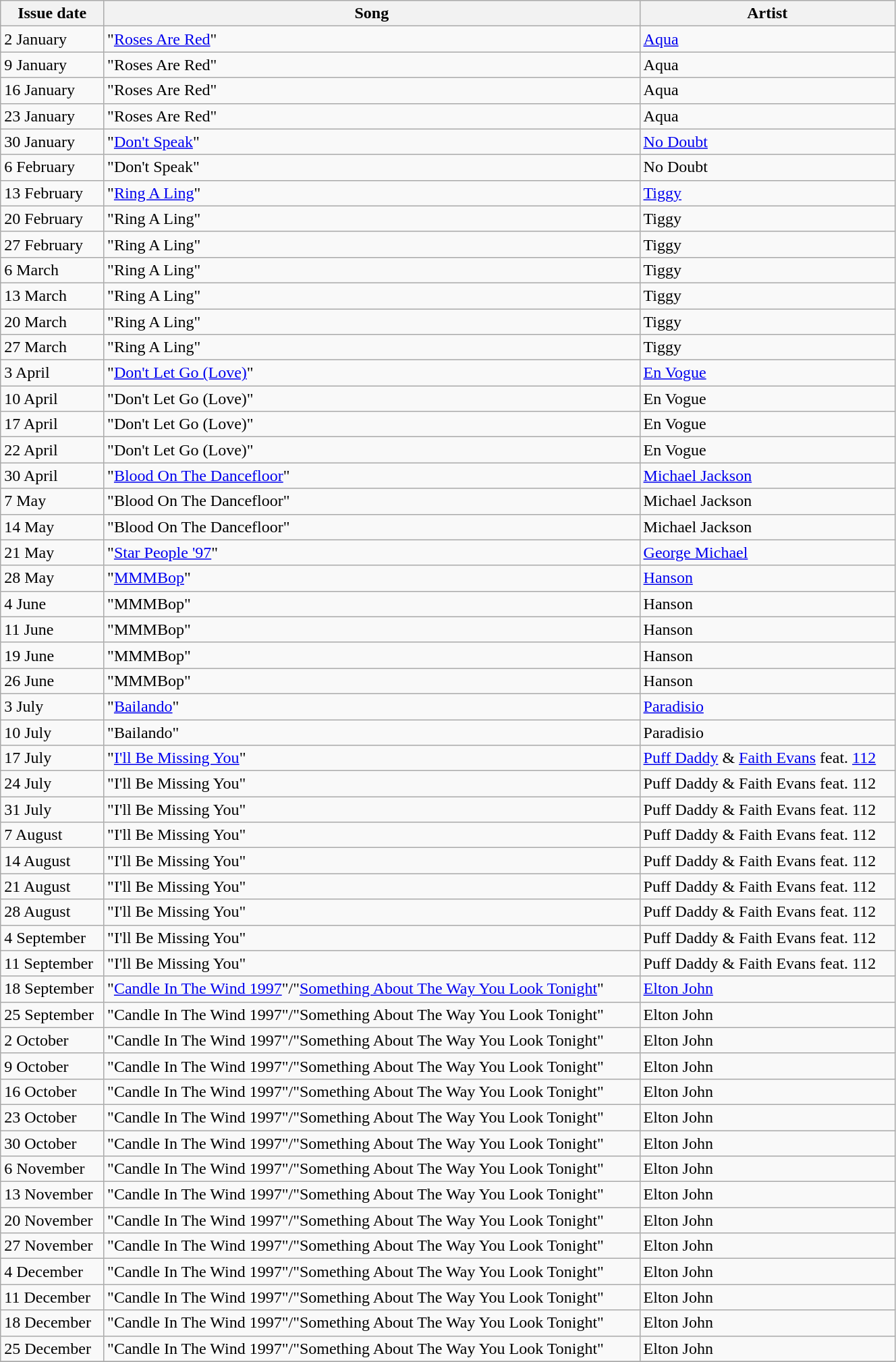<table width="70%" class=wikitable>
<tr>
<th>Issue date</th>
<th>Song</th>
<th>Artist</th>
</tr>
<tr>
<td>2 January</td>
<td>"<a href='#'>Roses Are Red</a>"</td>
<td><a href='#'>Aqua</a></td>
</tr>
<tr>
<td>9 January</td>
<td>"Roses Are Red"</td>
<td>Aqua</td>
</tr>
<tr>
<td>16 January</td>
<td>"Roses Are Red"</td>
<td>Aqua</td>
</tr>
<tr>
<td>23 January</td>
<td>"Roses Are Red"</td>
<td>Aqua</td>
</tr>
<tr>
<td>30 January</td>
<td>"<a href='#'>Don't Speak</a>"</td>
<td><a href='#'>No Doubt</a></td>
</tr>
<tr>
<td>6 February</td>
<td>"Don't Speak"</td>
<td>No Doubt</td>
</tr>
<tr>
<td>13 February</td>
<td>"<a href='#'>Ring A Ling</a>"</td>
<td><a href='#'>Tiggy</a></td>
</tr>
<tr>
<td>20 February</td>
<td>"Ring A Ling"</td>
<td>Tiggy</td>
</tr>
<tr>
<td>27 February</td>
<td>"Ring A Ling"</td>
<td>Tiggy</td>
</tr>
<tr>
<td>6 March</td>
<td>"Ring A Ling"</td>
<td>Tiggy</td>
</tr>
<tr>
<td>13 March</td>
<td>"Ring A Ling"</td>
<td>Tiggy</td>
</tr>
<tr>
<td>20 March</td>
<td>"Ring A Ling"</td>
<td>Tiggy</td>
</tr>
<tr>
<td>27 March</td>
<td>"Ring A Ling"</td>
<td>Tiggy</td>
</tr>
<tr>
<td>3 April</td>
<td>"<a href='#'>Don't Let Go (Love)</a>"</td>
<td><a href='#'>En Vogue</a></td>
</tr>
<tr>
<td>10 April</td>
<td>"Don't Let Go (Love)"</td>
<td>En Vogue</td>
</tr>
<tr>
<td>17 April</td>
<td>"Don't Let Go (Love)"</td>
<td>En Vogue</td>
</tr>
<tr>
<td>22 April</td>
<td>"Don't Let Go (Love)"</td>
<td>En Vogue</td>
</tr>
<tr>
<td>30 April</td>
<td>"<a href='#'>Blood On The Dancefloor</a>"</td>
<td><a href='#'>Michael Jackson</a></td>
</tr>
<tr>
<td>7 May</td>
<td>"Blood On The Dancefloor"</td>
<td>Michael Jackson</td>
</tr>
<tr>
<td>14 May</td>
<td>"Blood On The Dancefloor"</td>
<td>Michael Jackson</td>
</tr>
<tr>
<td>21 May</td>
<td>"<a href='#'>Star People '97</a>"</td>
<td><a href='#'>George Michael</a></td>
</tr>
<tr>
<td>28 May</td>
<td>"<a href='#'>MMMBop</a>"</td>
<td><a href='#'>Hanson</a></td>
</tr>
<tr>
<td>4 June</td>
<td>"MMMBop"</td>
<td>Hanson</td>
</tr>
<tr>
<td>11 June</td>
<td>"MMMBop"</td>
<td>Hanson</td>
</tr>
<tr>
<td>19 June</td>
<td>"MMMBop"</td>
<td>Hanson</td>
</tr>
<tr>
<td>26 June</td>
<td>"MMMBop"</td>
<td>Hanson</td>
</tr>
<tr>
<td>3 July</td>
<td>"<a href='#'>Bailando</a>"</td>
<td><a href='#'>Paradisio</a></td>
</tr>
<tr>
<td>10 July</td>
<td>"Bailando"</td>
<td>Paradisio</td>
</tr>
<tr>
<td>17 July</td>
<td>"<a href='#'>I'll Be Missing You</a>"</td>
<td><a href='#'>Puff Daddy</a> & <a href='#'>Faith Evans</a> feat. <a href='#'>112</a></td>
</tr>
<tr>
<td>24 July</td>
<td>"I'll Be Missing You"</td>
<td>Puff Daddy & Faith Evans feat. 112</td>
</tr>
<tr>
<td>31 July</td>
<td>"I'll Be Missing You"</td>
<td>Puff Daddy & Faith Evans feat. 112</td>
</tr>
<tr>
<td>7 August</td>
<td>"I'll Be Missing You"</td>
<td>Puff Daddy & Faith Evans feat. 112</td>
</tr>
<tr>
<td>14 August</td>
<td>"I'll Be Missing You"</td>
<td>Puff Daddy & Faith Evans feat. 112</td>
</tr>
<tr>
<td>21 August</td>
<td>"I'll Be Missing You"</td>
<td>Puff Daddy & Faith Evans feat. 112</td>
</tr>
<tr>
<td>28 August</td>
<td>"I'll Be Missing You"</td>
<td>Puff Daddy & Faith Evans feat. 112</td>
</tr>
<tr>
<td>4 September</td>
<td>"I'll Be Missing You"</td>
<td>Puff Daddy & Faith Evans feat. 112</td>
</tr>
<tr>
<td>11 September</td>
<td>"I'll Be Missing You"</td>
<td>Puff Daddy & Faith Evans feat. 112</td>
</tr>
<tr>
<td>18 September</td>
<td>"<a href='#'>Candle In The Wind 1997</a>"/"<a href='#'>Something About The Way You Look Tonight</a>"</td>
<td><a href='#'>Elton John</a></td>
</tr>
<tr>
<td>25 September</td>
<td>"Candle In The Wind 1997"/"Something About The Way You Look Tonight"</td>
<td>Elton John</td>
</tr>
<tr>
<td>2 October</td>
<td>"Candle In The Wind 1997"/"Something About The Way You Look Tonight"</td>
<td>Elton John</td>
</tr>
<tr>
<td>9 October</td>
<td>"Candle In The Wind 1997"/"Something About The Way You Look Tonight"</td>
<td>Elton John</td>
</tr>
<tr>
<td>16 October</td>
<td>"Candle In The Wind 1997"/"Something About The Way You Look Tonight"</td>
<td>Elton John</td>
</tr>
<tr>
<td>23 October</td>
<td>"Candle In The Wind 1997"/"Something About The Way You Look Tonight"</td>
<td>Elton John</td>
</tr>
<tr>
<td>30 October</td>
<td>"Candle In The Wind 1997"/"Something About The Way You Look Tonight"</td>
<td>Elton John</td>
</tr>
<tr>
<td>6 November</td>
<td>"Candle In The Wind 1997"/"Something About The Way You Look Tonight"</td>
<td>Elton John</td>
</tr>
<tr>
<td>13 November</td>
<td>"Candle In The Wind 1997"/"Something About The Way You Look Tonight"</td>
<td>Elton John</td>
</tr>
<tr>
<td>20 November</td>
<td>"Candle In The Wind 1997"/"Something About The Way You Look Tonight"</td>
<td>Elton John</td>
</tr>
<tr>
<td>27 November</td>
<td>"Candle In The Wind 1997"/"Something About The Way You Look Tonight"</td>
<td>Elton John</td>
</tr>
<tr>
<td>4 December</td>
<td>"Candle In The Wind 1997"/"Something About The Way You Look Tonight"</td>
<td>Elton John</td>
</tr>
<tr>
<td>11 December</td>
<td>"Candle In The Wind 1997"/"Something About The Way You Look Tonight"</td>
<td>Elton John</td>
</tr>
<tr>
<td>18 December</td>
<td>"Candle In The Wind 1997"/"Something About The Way You Look Tonight"</td>
<td>Elton John</td>
</tr>
<tr>
<td>25 December</td>
<td>"Candle In The Wind 1997"/"Something About The Way You Look Tonight"</td>
<td>Elton John</td>
</tr>
<tr>
</tr>
</table>
